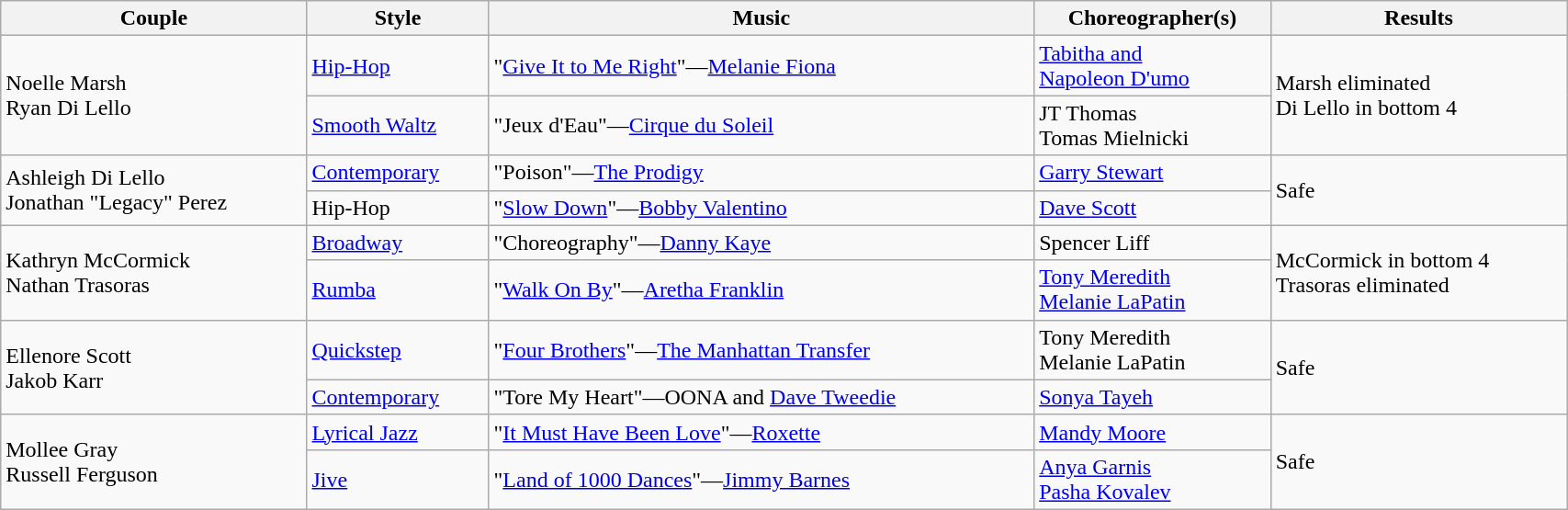<table class="wikitable" style="width:90%;">
<tr>
<th>Couple</th>
<th>Style</th>
<th>Music</th>
<th>Choreographer(s)</th>
<th>Results</th>
</tr>
<tr>
<td rowspan="2">Noelle Marsh<br>Ryan Di Lello</td>
<td><a href='#'>Hip-Hop</a></td>
<td>"<a href='#'>Give It to Me Right</a>"—<a href='#'>Melanie Fiona</a></td>
<td><a href='#'>Tabitha and<br>Napoleon D'umo</a></td>
<td rowspan="2">Marsh eliminated<br>Di Lello in bottom 4</td>
</tr>
<tr>
<td><a href='#'>Smooth Waltz</a></td>
<td>"Jeux d'Eau"—<a href='#'>Cirque du Soleil</a></td>
<td>JT Thomas<br>Tomas Mielnicki</td>
</tr>
<tr>
<td rowspan="2">Ashleigh Di Lello<br>Jonathan "Legacy" Perez</td>
<td><a href='#'>Contemporary</a></td>
<td>"Poison"—<a href='#'>The Prodigy</a></td>
<td><a href='#'>Garry Stewart</a></td>
<td rowspan="2">Safe</td>
</tr>
<tr>
<td>Hip-Hop</td>
<td>"<a href='#'>Slow Down</a>"—<a href='#'>Bobby Valentino</a></td>
<td><a href='#'>Dave Scott</a></td>
</tr>
<tr>
<td rowspan="2">Kathryn McCormick<br>Nathan Trasoras</td>
<td><a href='#'>Broadway</a></td>
<td>"Choreography"—<a href='#'>Danny Kaye</a></td>
<td>Spencer Liff</td>
<td rowspan="2">McCormick in bottom 4<br>Trasoras eliminated</td>
</tr>
<tr>
<td><a href='#'>Rumba</a></td>
<td>"<a href='#'>Walk On By</a>"—<a href='#'>Aretha Franklin</a></td>
<td><a href='#'>Tony Meredith</a><br><a href='#'>Melanie LaPatin</a></td>
</tr>
<tr>
<td rowspan="2">Ellenore Scott<br>Jakob Karr</td>
<td><a href='#'>Quickstep</a></td>
<td>"<a href='#'>Four Brothers</a>"—<a href='#'>The Manhattan Transfer</a></td>
<td>Tony Meredith<br>Melanie LaPatin</td>
<td rowspan="2">Safe</td>
</tr>
<tr>
<td><a href='#'>Contemporary</a></td>
<td>"Tore My Heart"—OONA and <a href='#'>Dave Tweedie</a></td>
<td><a href='#'>Sonya Tayeh</a></td>
</tr>
<tr>
<td rowspan="2">Mollee Gray<br>Russell Ferguson</td>
<td><a href='#'>Lyrical Jazz</a></td>
<td>"<a href='#'>It Must Have Been Love</a>"—<a href='#'>Roxette</a></td>
<td><a href='#'>Mandy Moore</a></td>
<td rowspan="2">Safe</td>
</tr>
<tr>
<td><a href='#'>Jive</a></td>
<td>"<a href='#'>Land of 1000 Dances</a>"—<a href='#'>Jimmy Barnes</a></td>
<td><a href='#'>Anya Garnis</a><br><a href='#'>Pasha Kovalev</a></td>
</tr>
</table>
